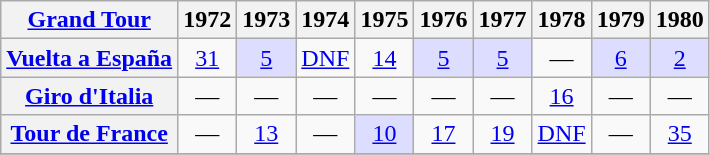<table class="wikitable plainrowheaders">
<tr>
<th scope="col"><a href='#'>Grand Tour</a></th>
<th scope="col">1972</th>
<th scope="col">1973</th>
<th scope="col">1974</th>
<th scope="col">1975</th>
<th scope="col">1976</th>
<th scope="col">1977</th>
<th scope="col">1978</th>
<th scope="col">1979</th>
<th scope="col">1980</th>
</tr>
<tr>
<th scope="row"> <a href='#'>Vuelta a España</a></th>
<td style="text-align:center;"><a href='#'>31</a></td>
<td style="text-align:center; background:#ddf;"><a href='#'>5</a></td>
<td style="text-align:center;"><a href='#'>DNF</a></td>
<td style="text-align:center;"><a href='#'>14</a></td>
<td style="text-align:center; background:#ddf;"><a href='#'>5</a></td>
<td style="text-align:center; background:#ddf;"><a href='#'>5</a></td>
<td style="text-align:center;">—</td>
<td style="text-align:center; background:#ddf;"><a href='#'>6</a></td>
<td style="text-align:center; background:#ddf;"><a href='#'>2</a></td>
</tr>
<tr>
<th scope="row"> <a href='#'>Giro d'Italia</a></th>
<td style="text-align:center;">—</td>
<td style="text-align:center;">—</td>
<td style="text-align:center;">—</td>
<td style="text-align:center;">—</td>
<td style="text-align:center;">—</td>
<td style="text-align:center;">—</td>
<td style="text-align:center;"><a href='#'>16</a></td>
<td style="text-align:center;">—</td>
<td style="text-align:center;">—</td>
</tr>
<tr>
<th scope="row"> <a href='#'>Tour de France</a></th>
<td style="text-align:center;">—</td>
<td style="text-align:center;"><a href='#'>13</a></td>
<td style="text-align:center;">—</td>
<td style="text-align:center; background:#ddf;"><a href='#'>10</a></td>
<td style="text-align:center;"><a href='#'>17</a></td>
<td style="text-align:center;"><a href='#'>19</a></td>
<td style="text-align:center;"><a href='#'>DNF</a></td>
<td style="text-align:center;">—</td>
<td style="text-align:center;"><a href='#'>35</a></td>
</tr>
<tr>
</tr>
</table>
